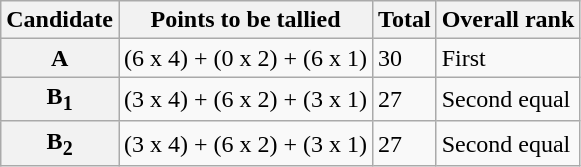<table class="wikitable">
<tr>
<th>Candidate</th>
<th>Points to be tallied</th>
<th>Total</th>
<th>Overall rank</th>
</tr>
<tr>
<th>A</th>
<td>(6 x 4) + (0 x 2) + (6 x 1)</td>
<td>30</td>
<td>First</td>
</tr>
<tr>
<th>B<sub>1</sub></th>
<td>(3 x 4) + (6 x 2) + (3 x 1)</td>
<td>27</td>
<td>Second equal</td>
</tr>
<tr>
<th>B<sub>2</sub></th>
<td>(3 x 4) + (6 x 2) + (3 x 1)</td>
<td>27</td>
<td>Second equal</td>
</tr>
</table>
